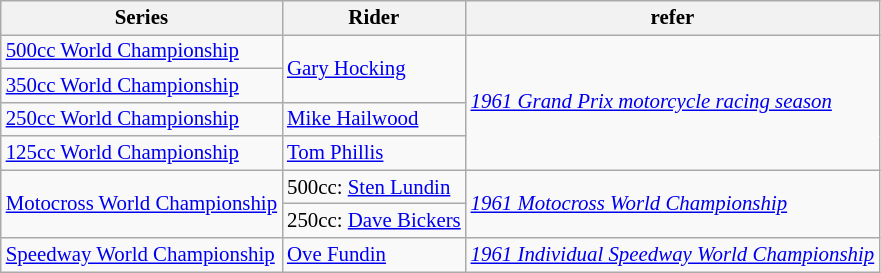<table class="wikitable" style="font-size: 87%;">
<tr>
<th>Series</th>
<th>Rider</th>
<th>refer</th>
</tr>
<tr>
<td><a href='#'>500cc World Championship</a></td>
<td rowspan=2> <a href='#'>Gary Hocking</a></td>
<td rowspan=4><em><a href='#'>1961 Grand Prix motorcycle racing season</a></em></td>
</tr>
<tr>
<td><a href='#'>350cc World Championship</a></td>
</tr>
<tr>
<td><a href='#'>250cc World Championship</a></td>
<td> <a href='#'>Mike Hailwood</a></td>
</tr>
<tr>
<td><a href='#'>125cc World Championship</a></td>
<td> <a href='#'>Tom Phillis</a></td>
</tr>
<tr>
<td rowspan=2><a href='#'>Motocross World Championship</a></td>
<td>500cc:  <a href='#'>Sten Lundin</a></td>
<td rowspan=2><em><a href='#'>1961 Motocross World Championship</a></em></td>
</tr>
<tr>
<td>250cc:  <a href='#'>Dave Bickers</a></td>
</tr>
<tr>
<td><a href='#'>Speedway World Championship</a></td>
<td> <a href='#'>Ove Fundin</a></td>
<td><em><a href='#'>1961 Individual Speedway World Championship</a></em></td>
</tr>
</table>
